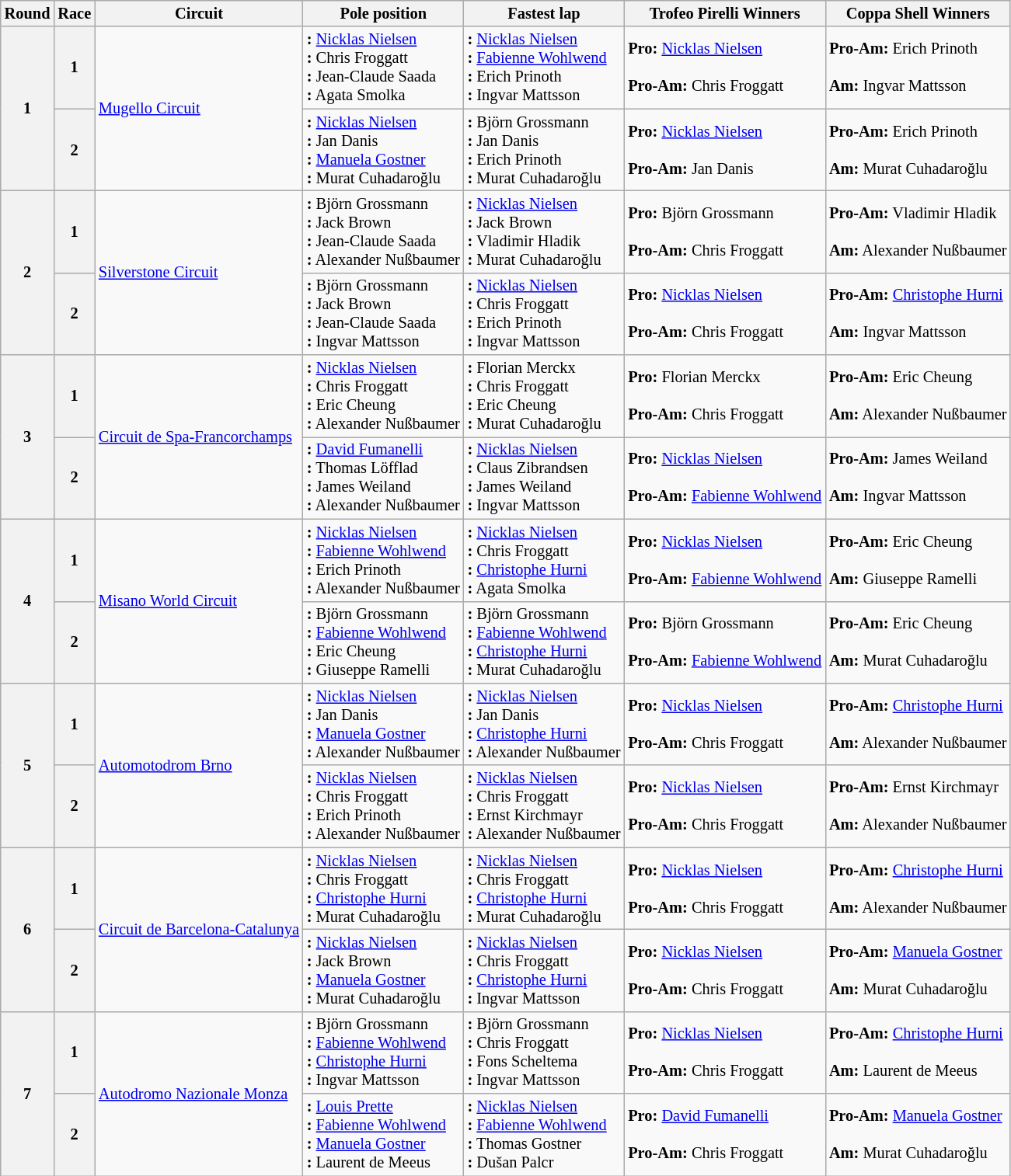<table class="wikitable" style="font-size: 85%;">
<tr>
<th>Round</th>
<th>Race</th>
<th>Circuit</th>
<th>Pole position</th>
<th>Fastest lap</th>
<th>Trofeo Pirelli Winners</th>
<th>Coppa Shell Winners</th>
</tr>
<tr>
<th rowspan=2>1</th>
<th>1</th>
<td rowspan=2> <a href='#'>Mugello Circuit</a></td>
<td><strong>:</strong>  <a href='#'>Nicklas Nielsen</a><br><strong>:</strong>  Chris Froggatt<br><strong>:</strong>  Jean-Claude Saada<br><strong>:</strong>  Agata Smolka</td>
<td><strong>:</strong>  <a href='#'>Nicklas Nielsen</a><br><strong>:</strong>  <a href='#'>Fabienne Wohlwend</a><br><strong>:</strong>  Erich Prinoth<br><strong>:</strong>  Ingvar Mattsson</td>
<td><strong>Pro:</strong>  <a href='#'>Nicklas Nielsen</a><br><br><strong>Pro-Am:</strong>  Chris Froggatt<br></td>
<td><strong>Pro-Am:</strong>  Erich Prinoth<br><br><strong>Am:</strong>  Ingvar Mattsson<br></td>
</tr>
<tr>
<th>2</th>
<td><strong>:</strong>  <a href='#'>Nicklas Nielsen</a><br><strong>:</strong>  Jan Danis<br><strong>:</strong>  <a href='#'>Manuela Gostner</a><br><strong>:</strong>  Murat Cuhadaroğlu</td>
<td><strong>:</strong>  Björn Grossmann<br><strong>:</strong>  Jan Danis<br><strong>:</strong>  Erich Prinoth<br><strong>:</strong>  Murat Cuhadaroğlu</td>
<td><strong>Pro:</strong>  <a href='#'>Nicklas Nielsen</a><br><br><strong>Pro-Am:</strong>  Jan Danis<br></td>
<td><strong>Pro-Am:</strong>  Erich Prinoth<br><br><strong>Am:</strong>  Murat Cuhadaroğlu<br></td>
</tr>
<tr>
<th rowspan=2>2</th>
<th>1</th>
<td rowspan=2> <a href='#'>Silverstone Circuit</a></td>
<td><strong>:</strong>  Björn Grossmann<br><strong>:</strong>  Jack Brown<br><strong>:</strong>  Jean-Claude Saada<br><strong>:</strong>  Alexander Nußbaumer</td>
<td><strong>:</strong>  <a href='#'>Nicklas Nielsen</a><br><strong>:</strong>  Jack Brown<br><strong>:</strong>  Vladimir Hladik<br><strong>:</strong>  Murat Cuhadaroğlu</td>
<td><strong>Pro:</strong>  Björn Grossmann<br><br><strong>Pro-Am:</strong>  Chris Froggatt<br></td>
<td><strong>Pro-Am:</strong>  Vladimir Hladik<br><br><strong>Am:</strong>  Alexander Nußbaumer<br></td>
</tr>
<tr>
<th>2</th>
<td><strong>:</strong>  Björn Grossmann<br><strong>:</strong>  Jack Brown<br><strong>:</strong>  Jean-Claude Saada<br><strong>:</strong>  Ingvar Mattsson</td>
<td><strong>:</strong>  <a href='#'>Nicklas Nielsen</a><br><strong>:</strong>  Chris Froggatt<br><strong>:</strong>  Erich Prinoth<br><strong>:</strong>  Ingvar Mattsson</td>
<td><strong>Pro:</strong>  <a href='#'>Nicklas Nielsen</a><br><br><strong>Pro-Am:</strong>  Chris Froggatt<br></td>
<td><strong>Pro-Am:</strong>  <a href='#'>Christophe Hurni</a><br><br><strong>Am:</strong>  Ingvar Mattsson<br></td>
</tr>
<tr>
<th rowspan=2>3</th>
<th>1</th>
<td rowspan=2> <a href='#'>Circuit de Spa-Francorchamps</a></td>
<td><strong>:</strong>  <a href='#'>Nicklas Nielsen</a><br><strong>:</strong>  Chris Froggatt<br><strong>:</strong>  Eric Cheung<br><strong>:</strong>  Alexander Nußbaumer</td>
<td><strong>:</strong>  Florian Merckx<br><strong>:</strong>  Chris Froggatt<br><strong>:</strong>  Eric Cheung<br><strong>:</strong>  Murat Cuhadaroğlu</td>
<td><strong>Pro:</strong>  Florian Merckx<br><br><strong>Pro-Am:</strong>  Chris Froggatt<br></td>
<td><strong>Pro-Am:</strong>  Eric Cheung<br><br><strong>Am:</strong>  Alexander Nußbaumer<br></td>
</tr>
<tr>
<th>2</th>
<td><strong>:</strong>  <a href='#'>David Fumanelli</a><br><strong>:</strong>  Thomas Löfflad<br><strong>:</strong>  James Weiland<br><strong>:</strong>  Alexander Nußbaumer</td>
<td><strong>:</strong>  <a href='#'>Nicklas Nielsen</a><br><strong>:</strong>  Claus Zibrandsen<br><strong>:</strong>  James Weiland<br><strong>:</strong>  Ingvar Mattsson</td>
<td><strong>Pro:</strong>  <a href='#'>Nicklas Nielsen</a><br><br><strong>Pro-Am:</strong>  <a href='#'>Fabienne Wohlwend</a><br></td>
<td><strong>Pro-Am:</strong>  James Weiland<br><br><strong>Am:</strong>  Ingvar Mattsson<br></td>
</tr>
<tr>
<th rowspan=2>4</th>
<th>1</th>
<td rowspan=2> <a href='#'>Misano World Circuit</a></td>
<td><strong>:</strong>  <a href='#'>Nicklas Nielsen</a><br><strong>:</strong>  <a href='#'>Fabienne Wohlwend</a><br><strong>:</strong>  Erich Prinoth<br><strong>:</strong>  Alexander Nußbaumer</td>
<td><strong>:</strong>  <a href='#'>Nicklas Nielsen</a><br><strong>:</strong>  Chris Froggatt<br><strong>:</strong>  <a href='#'>Christophe Hurni</a><br><strong>:</strong>  Agata Smolka</td>
<td><strong>Pro:</strong>  <a href='#'>Nicklas Nielsen</a><br><br><strong>Pro-Am:</strong>  <a href='#'>Fabienne Wohlwend</a><br></td>
<td><strong>Pro-Am:</strong>  Eric Cheung<br><br><strong>Am:</strong>  Giuseppe Ramelli<br></td>
</tr>
<tr>
<th>2</th>
<td><strong>:</strong>  Björn Grossmann<br><strong>:</strong>  <a href='#'>Fabienne Wohlwend</a><br><strong>:</strong>  Eric Cheung<br><strong>:</strong>  Giuseppe Ramelli</td>
<td><strong>:</strong>  Björn Grossmann<br><strong>:</strong>  <a href='#'>Fabienne Wohlwend</a><br><strong>:</strong>  <a href='#'>Christophe Hurni</a><br><strong>:</strong>  Murat Cuhadaroğlu</td>
<td><strong>Pro:</strong>  Björn Grossmann<br><br><strong>Pro-Am:</strong>  <a href='#'>Fabienne Wohlwend</a><br></td>
<td><strong>Pro-Am:</strong>  Eric Cheung<br><br><strong>Am:</strong>  Murat Cuhadaroğlu<br></td>
</tr>
<tr>
<th rowspan=2>5</th>
<th>1</th>
<td rowspan=2> <a href='#'>Automotodrom Brno</a></td>
<td><strong>:</strong>  <a href='#'>Nicklas Nielsen</a><br><strong>:</strong>  Jan Danis<br><strong>:</strong>  <a href='#'>Manuela Gostner</a><br><strong>:</strong>  Alexander Nußbaumer</td>
<td><strong>:</strong>  <a href='#'>Nicklas Nielsen</a><br><strong>:</strong>  Jan Danis<br><strong>:</strong>  <a href='#'>Christophe Hurni</a><br><strong>:</strong>  Alexander Nußbaumer</td>
<td><strong>Pro:</strong>  <a href='#'>Nicklas Nielsen</a><br><br><strong>Pro-Am:</strong>  Chris Froggatt<br></td>
<td><strong>Pro-Am:</strong>  <a href='#'>Christophe Hurni</a><br><br><strong>Am:</strong>  Alexander Nußbaumer<br></td>
</tr>
<tr>
<th>2</th>
<td><strong>:</strong>  <a href='#'>Nicklas Nielsen</a><br><strong>:</strong>  Chris Froggatt<br><strong>:</strong>  Erich Prinoth<br><strong>:</strong>  Alexander Nußbaumer</td>
<td><strong>:</strong>  <a href='#'>Nicklas Nielsen</a><br><strong>:</strong>  Chris Froggatt<br><strong>:</strong>  Ernst Kirchmayr<br><strong>:</strong>  Alexander Nußbaumer</td>
<td><strong>Pro:</strong>  <a href='#'>Nicklas Nielsen</a><br><br><strong>Pro-Am:</strong>  Chris Froggatt<br></td>
<td><strong>Pro-Am:</strong>  Ernst Kirchmayr<br><br><strong>Am:</strong>  Alexander Nußbaumer<br></td>
</tr>
<tr>
<th rowspan=2>6</th>
<th>1</th>
<td rowspan=2> <a href='#'>Circuit de Barcelona-Catalunya</a></td>
<td><strong>:</strong>  <a href='#'>Nicklas Nielsen</a><br><strong>:</strong>  Chris Froggatt<br><strong>:</strong>  <a href='#'>Christophe Hurni</a><br><strong>:</strong>  Murat Cuhadaroğlu</td>
<td><strong>:</strong>  <a href='#'>Nicklas Nielsen</a><br><strong>:</strong>  Chris Froggatt<br><strong>:</strong>  <a href='#'>Christophe Hurni</a><br><strong>:</strong>  Murat Cuhadaroğlu</td>
<td><strong>Pro:</strong>  <a href='#'>Nicklas Nielsen</a><br><br><strong>Pro-Am:</strong>  Chris Froggatt<br></td>
<td><strong>Pro-Am:</strong>  <a href='#'>Christophe Hurni</a><br><br><strong>Am:</strong>  Alexander Nußbaumer<br></td>
</tr>
<tr>
<th>2</th>
<td><strong>:</strong>  <a href='#'>Nicklas Nielsen</a><br><strong>:</strong>  Jack Brown<br><strong>:</strong>  <a href='#'>Manuela Gostner</a><br><strong>:</strong>  Murat Cuhadaroğlu</td>
<td><strong>:</strong>  <a href='#'>Nicklas Nielsen</a><br><strong>:</strong>  Chris Froggatt<br><strong>:</strong>  <a href='#'>Christophe Hurni</a><br><strong>:</strong>  Ingvar Mattsson</td>
<td><strong>Pro:</strong>  <a href='#'>Nicklas Nielsen</a><br><br><strong>Pro-Am:</strong>  Chris Froggatt<br></td>
<td><strong>Pro-Am:</strong>  <a href='#'>Manuela Gostner</a><br><br><strong>Am:</strong>  Murat Cuhadaroğlu<br></td>
</tr>
<tr>
<th rowspan=2>7</th>
<th>1</th>
<td rowspan=2> <a href='#'>Autodromo Nazionale Monza</a></td>
<td><strong>:</strong>  Björn Grossmann<br><strong>:</strong>  <a href='#'>Fabienne Wohlwend</a><br><strong>:</strong>  <a href='#'>Christophe Hurni</a><br><strong>:</strong>  Ingvar Mattsson</td>
<td><strong>:</strong>  Björn Grossmann<br><strong>:</strong>  Chris Froggatt<br><strong>:</strong>  Fons Scheltema<br><strong>:</strong>  Ingvar Mattsson</td>
<td><strong>Pro:</strong>  <a href='#'>Nicklas Nielsen</a><br><br><strong>Pro-Am:</strong>  Chris Froggatt<br></td>
<td><strong>Pro-Am:</strong>  <a href='#'>Christophe Hurni</a><br><br><strong>Am:</strong>  Laurent de Meeus<br></td>
</tr>
<tr>
<th>2</th>
<td><strong>:</strong>  <a href='#'>Louis Prette</a><br><strong>:</strong>  <a href='#'>Fabienne Wohlwend</a><br><strong>:</strong>  <a href='#'>Manuela Gostner</a><br><strong>:</strong>  Laurent de Meeus</td>
<td><strong>:</strong>  <a href='#'>Nicklas Nielsen</a><br><strong>:</strong>  <a href='#'>Fabienne Wohlwend</a><br><strong>:</strong>  Thomas Gostner<br><strong>:</strong>  Dušan Palcr</td>
<td><strong>Pro:</strong>  <a href='#'>David Fumanelli</a><br><br><strong>Pro-Am:</strong>  Chris Froggatt<br></td>
<td><strong>Pro-Am:</strong>  <a href='#'>Manuela Gostner</a><br><br><strong>Am:</strong>  Murat Cuhadaroğlu<br></td>
</tr>
</table>
